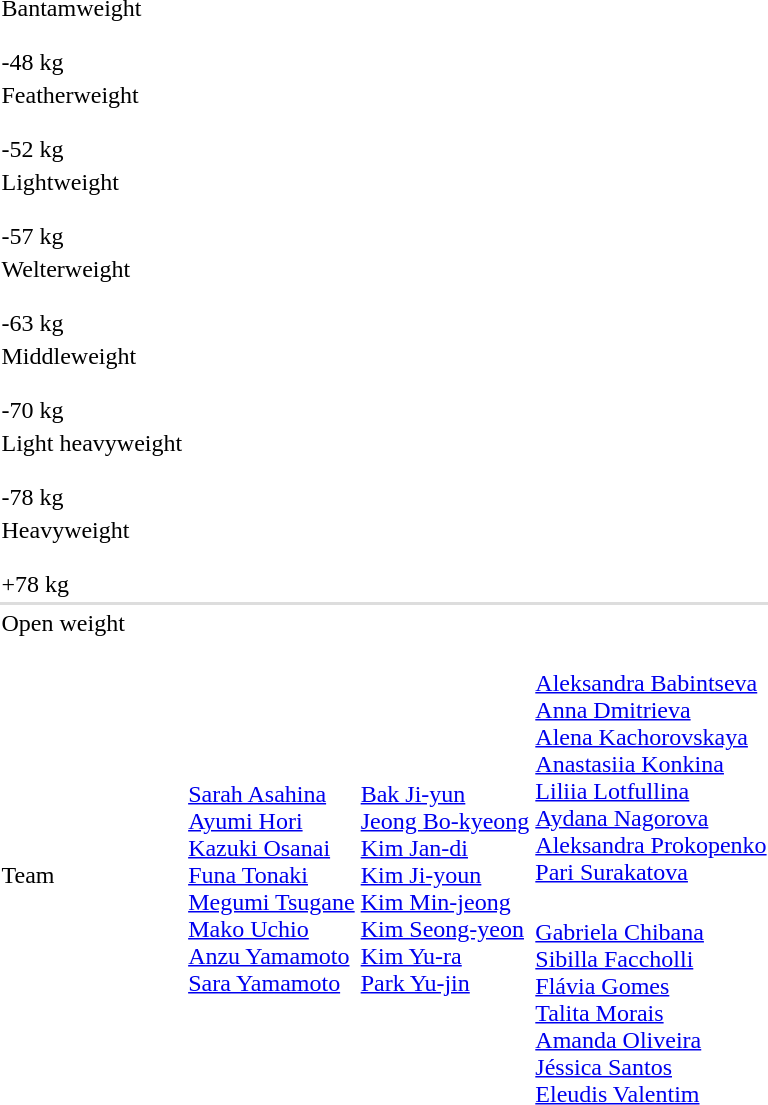<table>
<tr>
<td rowspan=2>Bantamweight<br><br>-48 kg</td>
<td rowspan=2></td>
<td rowspan=2></td>
<td></td>
</tr>
<tr>
<td></td>
</tr>
<tr>
<td rowspan=2>Featherweight<br><br>-52 kg</td>
<td rowspan=2></td>
<td rowspan=2></td>
<td></td>
</tr>
<tr>
<td></td>
</tr>
<tr>
<td rowspan=2>Lightweight <br><br>-57 kg</td>
<td rowspan=2></td>
<td rowspan=2></td>
<td></td>
</tr>
<tr>
<td></td>
</tr>
<tr>
<td rowspan=2>Welterweight<br><br>-63 kg</td>
<td rowspan=2></td>
<td rowspan=2></td>
<td></td>
</tr>
<tr>
<td></td>
</tr>
<tr>
<td rowspan=2>Middleweight<br><br>-70 kg</td>
<td rowspan=2></td>
<td rowspan=2></td>
<td></td>
</tr>
<tr>
<td></td>
</tr>
<tr>
<td rowspan=2>Light heavyweight<br><br>-78 kg</td>
<td rowspan=2></td>
<td rowspan=2></td>
<td></td>
</tr>
<tr>
<td></td>
</tr>
<tr>
<td rowspan=2>Heavyweight<br> <br>+78 kg</td>
<td rowspan=2></td>
<td rowspan=2></td>
<td></td>
</tr>
<tr>
<td></td>
</tr>
<tr bgcolor=#DDDDDD>
<td colspan=7></td>
</tr>
<tr>
<td rowspan=2>Open weight<br></td>
<td rowspan=2></td>
<td rowspan=2></td>
<td></td>
</tr>
<tr>
<td></td>
</tr>
<tr>
<td rowspan=2>Team <br></td>
<td rowspan=2><br><a href='#'>Sarah Asahina</a><br><a href='#'>Ayumi Hori</a><br><a href='#'>Kazuki Osanai</a><br><a href='#'>Funa Tonaki</a><br><a href='#'>Megumi Tsugane</a><br><a href='#'>Mako Uchio</a><br><a href='#'>Anzu Yamamoto</a><br><a href='#'>Sara Yamamoto</a></td>
<td rowspan=2><br><a href='#'>Bak Ji-yun</a><br><a href='#'>Jeong Bo-kyeong</a><br><a href='#'>Kim Jan-di</a><br><a href='#'>Kim Ji-youn</a><br><a href='#'>Kim Min-jeong</a><br><a href='#'>Kim Seong-yeon</a><br><a href='#'>Kim Yu-ra</a><br><a href='#'>Park Yu-jin</a></td>
<td><br><a href='#'>Aleksandra Babintseva</a><br><a href='#'>Anna Dmitrieva</a><br><a href='#'>Alena Kachorovskaya</a><br><a href='#'>Anastasiia Konkina</a><br><a href='#'>Liliia Lotfullina</a><br><a href='#'>Aydana Nagorova</a><br><a href='#'>Aleksandra Prokopenko</a><br><a href='#'>Pari Surakatova</a></td>
</tr>
<tr>
<td><br><a href='#'>Gabriela Chibana</a><br><a href='#'>Sibilla Faccholli</a><br><a href='#'>Flávia Gomes</a><br><a href='#'>Talita Morais</a><br><a href='#'>Amanda Oliveira</a><br><a href='#'>Jéssica Santos</a><br><a href='#'>Eleudis Valentim</a></td>
</tr>
</table>
